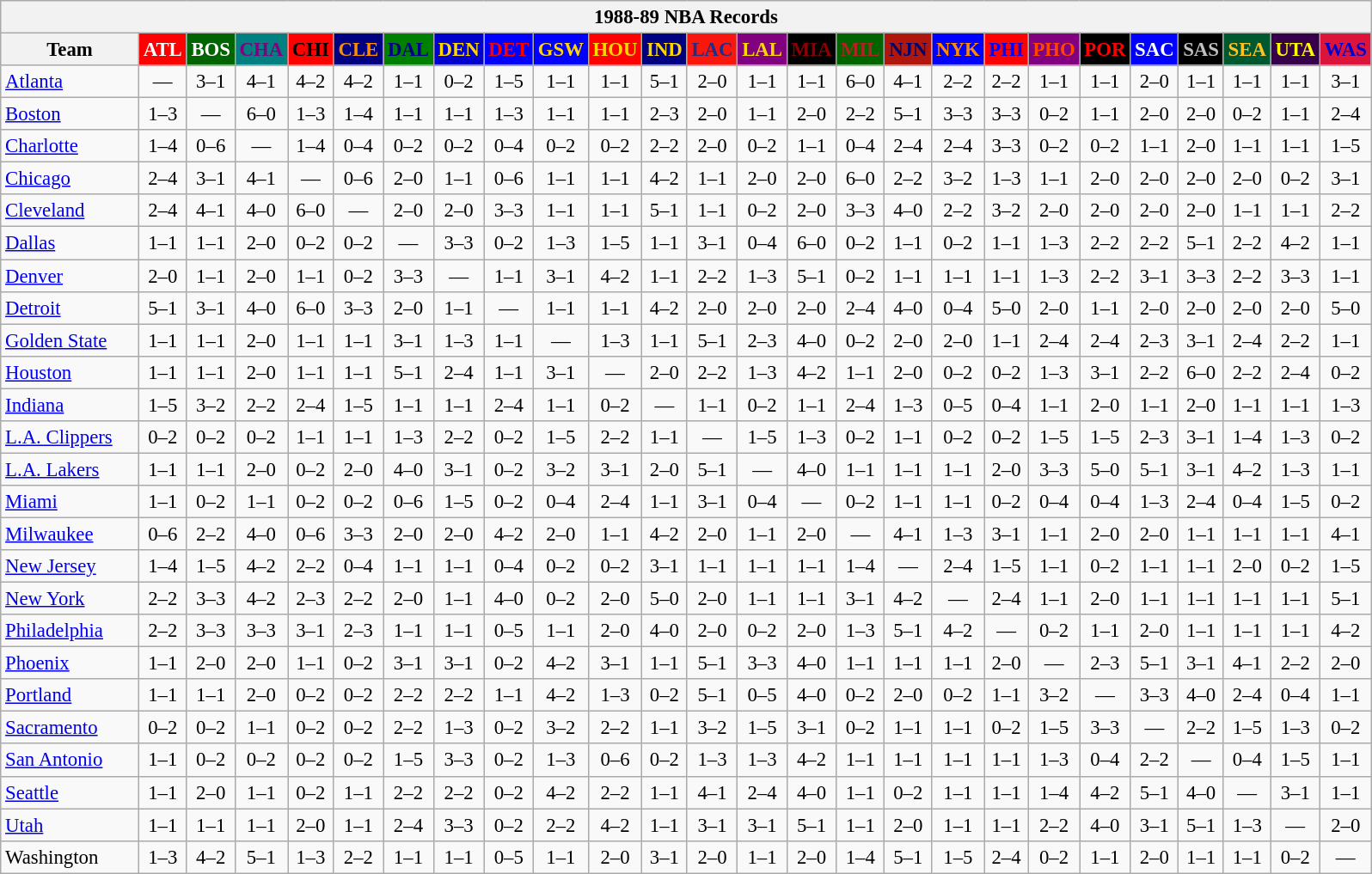<table class="wikitable" style="font-size:95%; text-align:center;">
<tr>
<th colspan=26>1988-89 NBA Records</th>
</tr>
<tr>
<th width=100>Team</th>
<th style="background:#FF0000;color:#FFFFFF;width=35">ATL</th>
<th style="background:#006400;color:#FFFFFF;width=35">BOS</th>
<th style="background:#008080;color:#800080;width=35">CHA</th>
<th style="background:#FF0000;color:#000000;width=35">CHI</th>
<th style="background:#000080;color:#FF8C00;width=35">CLE</th>
<th style="background:#008000;color:#00008B;width=35">DAL</th>
<th style="background:#0000CD;color:#FFD700;width=35">DEN</th>
<th style="background:#0000FF;color:#FF0000;width=35">DET</th>
<th style="background:#0000FF;color:#FFD700;width=35">GSW</th>
<th style="background:#FF0000;color:#FFD700;width=35">HOU</th>
<th style="background:#000080;color:#FFD700;width=35">IND</th>
<th style="background:#F9160D;color:#1A2E8B;width=35">LAC</th>
<th style="background:#800080;color:#FFD700;width=35">LAL</th>
<th style="background:#000000;color:#8B0000;width=35">MIA</th>
<th style="background:#006400;color:#B22222;width=35">MIL</th>
<th style="background:#B0170C;color:#00056D;width=35">NJN</th>
<th style="background:#0000FF;color:#FF8C00;width=35">NYK</th>
<th style="background:#FF0000;color:#0000FF;width=35">PHI</th>
<th style="background:#800080;color:#FF4500;width=35">PHO</th>
<th style="background:#000000;color:#FF0000;width=35">POR</th>
<th style="background:#0000FF;color:#FFFFFF;width=35">SAC</th>
<th style="background:#000000;color:#C0C0C0;width=35">SAS</th>
<th style="background:#005831;color:#FFC322;width=35">SEA</th>
<th style="background:#36004A;color:#FFFF00;width=35">UTA</th>
<th style="background:#DC143C;color:#0000CD;width=35">WAS</th>
</tr>
<tr>
<td style="text-align:left;"><a href='#'>Atlanta</a></td>
<td>—</td>
<td>3–1</td>
<td>4–1</td>
<td>4–2</td>
<td>4–2</td>
<td>1–1</td>
<td>0–2</td>
<td>1–5</td>
<td>1–1</td>
<td>1–1</td>
<td>5–1</td>
<td>2–0</td>
<td>1–1</td>
<td>1–1</td>
<td>6–0</td>
<td>4–1</td>
<td>2–2</td>
<td>2–2</td>
<td>1–1</td>
<td>1–1</td>
<td>2–0</td>
<td>1–1</td>
<td>1–1</td>
<td>1–1</td>
<td>3–1</td>
</tr>
<tr>
<td style="text-align:left;"><a href='#'>Boston</a></td>
<td>1–3</td>
<td>—</td>
<td>6–0</td>
<td>1–3</td>
<td>1–4</td>
<td>1–1</td>
<td>1–1</td>
<td>1–3</td>
<td>1–1</td>
<td>1–1</td>
<td>2–3</td>
<td>2–0</td>
<td>1–1</td>
<td>2–0</td>
<td>2–2</td>
<td>5–1</td>
<td>3–3</td>
<td>3–3</td>
<td>0–2</td>
<td>1–1</td>
<td>2–0</td>
<td>2–0</td>
<td>0–2</td>
<td>1–1</td>
<td>2–4</td>
</tr>
<tr>
<td style="text-align:left;"><a href='#'>Charlotte</a></td>
<td>1–4</td>
<td>0–6</td>
<td>—</td>
<td>1–4</td>
<td>0–4</td>
<td>0–2</td>
<td>0–2</td>
<td>0–4</td>
<td>0–2</td>
<td>0–2</td>
<td>2–2</td>
<td>2–0</td>
<td>0–2</td>
<td>1–1</td>
<td>0–4</td>
<td>2–4</td>
<td>2–4</td>
<td>3–3</td>
<td>0–2</td>
<td>0–2</td>
<td>1–1</td>
<td>2–0</td>
<td>1–1</td>
<td>1–1</td>
<td>1–5</td>
</tr>
<tr>
<td style="text-align:left;"><a href='#'>Chicago</a></td>
<td>2–4</td>
<td>3–1</td>
<td>4–1</td>
<td>—</td>
<td>0–6</td>
<td>2–0</td>
<td>1–1</td>
<td>0–6</td>
<td>1–1</td>
<td>1–1</td>
<td>4–2</td>
<td>1–1</td>
<td>2–0</td>
<td>2–0</td>
<td>6–0</td>
<td>2–2</td>
<td>3–2</td>
<td>1–3</td>
<td>1–1</td>
<td>2–0</td>
<td>2–0</td>
<td>2–0</td>
<td>2–0</td>
<td>0–2</td>
<td>3–1</td>
</tr>
<tr>
<td style="text-align:left;"><a href='#'>Cleveland</a></td>
<td>2–4</td>
<td>4–1</td>
<td>4–0</td>
<td>6–0</td>
<td>—</td>
<td>2–0</td>
<td>2–0</td>
<td>3–3</td>
<td>1–1</td>
<td>1–1</td>
<td>5–1</td>
<td>1–1</td>
<td>0–2</td>
<td>2–0</td>
<td>3–3</td>
<td>4–0</td>
<td>2–2</td>
<td>3–2</td>
<td>2–0</td>
<td>2–0</td>
<td>2–0</td>
<td>2–0</td>
<td>1–1</td>
<td>1–1</td>
<td>2–2</td>
</tr>
<tr>
<td style="text-align:left;"><a href='#'>Dallas</a></td>
<td>1–1</td>
<td>1–1</td>
<td>2–0</td>
<td>0–2</td>
<td>0–2</td>
<td>—</td>
<td>3–3</td>
<td>0–2</td>
<td>1–3</td>
<td>1–5</td>
<td>1–1</td>
<td>3–1</td>
<td>0–4</td>
<td>6–0</td>
<td>0–2</td>
<td>1–1</td>
<td>0–2</td>
<td>1–1</td>
<td>1–3</td>
<td>2–2</td>
<td>2–2</td>
<td>5–1</td>
<td>2–2</td>
<td>4–2</td>
<td>1–1</td>
</tr>
<tr>
<td style="text-align:left;"><a href='#'>Denver</a></td>
<td>2–0</td>
<td>1–1</td>
<td>2–0</td>
<td>1–1</td>
<td>0–2</td>
<td>3–3</td>
<td>—</td>
<td>1–1</td>
<td>3–1</td>
<td>4–2</td>
<td>1–1</td>
<td>2–2</td>
<td>1–3</td>
<td>5–1</td>
<td>0–2</td>
<td>1–1</td>
<td>1–1</td>
<td>1–1</td>
<td>1–3</td>
<td>2–2</td>
<td>3–1</td>
<td>3–3</td>
<td>2–2</td>
<td>3–3</td>
<td>1–1</td>
</tr>
<tr>
<td style="text-align:left;"><a href='#'>Detroit</a></td>
<td>5–1</td>
<td>3–1</td>
<td>4–0</td>
<td>6–0</td>
<td>3–3</td>
<td>2–0</td>
<td>1–1</td>
<td>—</td>
<td>1–1</td>
<td>1–1</td>
<td>4–2</td>
<td>2–0</td>
<td>2–0</td>
<td>2–0</td>
<td>2–4</td>
<td>4–0</td>
<td>0–4</td>
<td>5–0</td>
<td>2–0</td>
<td>1–1</td>
<td>2–0</td>
<td>2–0</td>
<td>2–0</td>
<td>2–0</td>
<td>5–0</td>
</tr>
<tr>
<td style="text-align:left;"><a href='#'>Golden State</a></td>
<td>1–1</td>
<td>1–1</td>
<td>2–0</td>
<td>1–1</td>
<td>1–1</td>
<td>3–1</td>
<td>1–3</td>
<td>1–1</td>
<td>—</td>
<td>1–3</td>
<td>1–1</td>
<td>5–1</td>
<td>2–3</td>
<td>4–0</td>
<td>0–2</td>
<td>2–0</td>
<td>2–0</td>
<td>1–1</td>
<td>2–4</td>
<td>2–4</td>
<td>2–3</td>
<td>3–1</td>
<td>2–4</td>
<td>2–2</td>
<td>1–1</td>
</tr>
<tr>
<td style="text-align:left;"><a href='#'>Houston</a></td>
<td>1–1</td>
<td>1–1</td>
<td>2–0</td>
<td>1–1</td>
<td>1–1</td>
<td>5–1</td>
<td>2–4</td>
<td>1–1</td>
<td>3–1</td>
<td>—</td>
<td>2–0</td>
<td>2–2</td>
<td>1–3</td>
<td>4–2</td>
<td>1–1</td>
<td>2–0</td>
<td>0–2</td>
<td>0–2</td>
<td>1–3</td>
<td>3–1</td>
<td>2–2</td>
<td>6–0</td>
<td>2–2</td>
<td>2–4</td>
<td>0–2</td>
</tr>
<tr>
<td style="text-align:left;"><a href='#'>Indiana</a></td>
<td>1–5</td>
<td>3–2</td>
<td>2–2</td>
<td>2–4</td>
<td>1–5</td>
<td>1–1</td>
<td>1–1</td>
<td>2–4</td>
<td>1–1</td>
<td>0–2</td>
<td>—</td>
<td>1–1</td>
<td>0–2</td>
<td>1–1</td>
<td>2–4</td>
<td>1–3</td>
<td>0–5</td>
<td>0–4</td>
<td>1–1</td>
<td>2–0</td>
<td>1–1</td>
<td>2–0</td>
<td>1–1</td>
<td>1–1</td>
<td>1–3</td>
</tr>
<tr>
<td style="text-align:left;"><a href='#'>L.A. Clippers</a></td>
<td>0–2</td>
<td>0–2</td>
<td>0–2</td>
<td>1–1</td>
<td>1–1</td>
<td>1–3</td>
<td>2–2</td>
<td>0–2</td>
<td>1–5</td>
<td>2–2</td>
<td>1–1</td>
<td>—</td>
<td>1–5</td>
<td>1–3</td>
<td>0–2</td>
<td>1–1</td>
<td>0–2</td>
<td>0–2</td>
<td>1–5</td>
<td>1–5</td>
<td>2–3</td>
<td>3–1</td>
<td>1–4</td>
<td>1–3</td>
<td>0–2</td>
</tr>
<tr>
<td style="text-align:left;"><a href='#'>L.A. Lakers</a></td>
<td>1–1</td>
<td>1–1</td>
<td>2–0</td>
<td>0–2</td>
<td>2–0</td>
<td>4–0</td>
<td>3–1</td>
<td>0–2</td>
<td>3–2</td>
<td>3–1</td>
<td>2–0</td>
<td>5–1</td>
<td>—</td>
<td>4–0</td>
<td>1–1</td>
<td>1–1</td>
<td>1–1</td>
<td>2–0</td>
<td>3–3</td>
<td>5–0</td>
<td>5–1</td>
<td>3–1</td>
<td>4–2</td>
<td>1–3</td>
<td>1–1</td>
</tr>
<tr>
<td style="text-align:left;"><a href='#'>Miami</a></td>
<td>1–1</td>
<td>0–2</td>
<td>1–1</td>
<td>0–2</td>
<td>0–2</td>
<td>0–6</td>
<td>1–5</td>
<td>0–2</td>
<td>0–4</td>
<td>2–4</td>
<td>1–1</td>
<td>3–1</td>
<td>0–4</td>
<td>—</td>
<td>0–2</td>
<td>1–1</td>
<td>1–1</td>
<td>0–2</td>
<td>0–4</td>
<td>0–4</td>
<td>1–3</td>
<td>2–4</td>
<td>0–4</td>
<td>1–5</td>
<td>0–2</td>
</tr>
<tr>
<td style="text-align:left;"><a href='#'>Milwaukee</a></td>
<td>0–6</td>
<td>2–2</td>
<td>4–0</td>
<td>0–6</td>
<td>3–3</td>
<td>2–0</td>
<td>2–0</td>
<td>4–2</td>
<td>2–0</td>
<td>1–1</td>
<td>4–2</td>
<td>2–0</td>
<td>1–1</td>
<td>2–0</td>
<td>—</td>
<td>4–1</td>
<td>1–3</td>
<td>3–1</td>
<td>1–1</td>
<td>2–0</td>
<td>2–0</td>
<td>1–1</td>
<td>1–1</td>
<td>1–1</td>
<td>4–1</td>
</tr>
<tr>
<td style="text-align:left;"><a href='#'>New Jersey</a></td>
<td>1–4</td>
<td>1–5</td>
<td>4–2</td>
<td>2–2</td>
<td>0–4</td>
<td>1–1</td>
<td>1–1</td>
<td>0–4</td>
<td>0–2</td>
<td>0–2</td>
<td>3–1</td>
<td>1–1</td>
<td>1–1</td>
<td>1–1</td>
<td>1–4</td>
<td>—</td>
<td>2–4</td>
<td>1–5</td>
<td>1–1</td>
<td>0–2</td>
<td>1–1</td>
<td>1–1</td>
<td>2–0</td>
<td>0–2</td>
<td>1–5</td>
</tr>
<tr>
<td style="text-align:left;"><a href='#'>New York</a></td>
<td>2–2</td>
<td>3–3</td>
<td>4–2</td>
<td>2–3</td>
<td>2–2</td>
<td>2–0</td>
<td>1–1</td>
<td>4–0</td>
<td>0–2</td>
<td>2–0</td>
<td>5–0</td>
<td>2–0</td>
<td>1–1</td>
<td>1–1</td>
<td>3–1</td>
<td>4–2</td>
<td>—</td>
<td>2–4</td>
<td>1–1</td>
<td>2–0</td>
<td>1–1</td>
<td>1–1</td>
<td>1–1</td>
<td>1–1</td>
<td>5–1</td>
</tr>
<tr>
<td style="text-align:left;"><a href='#'>Philadelphia</a></td>
<td>2–2</td>
<td>3–3</td>
<td>3–3</td>
<td>3–1</td>
<td>2–3</td>
<td>1–1</td>
<td>1–1</td>
<td>0–5</td>
<td>1–1</td>
<td>2–0</td>
<td>4–0</td>
<td>2–0</td>
<td>0–2</td>
<td>2–0</td>
<td>1–3</td>
<td>5–1</td>
<td>4–2</td>
<td>—</td>
<td>0–2</td>
<td>1–1</td>
<td>2–0</td>
<td>1–1</td>
<td>1–1</td>
<td>1–1</td>
<td>4–2</td>
</tr>
<tr>
<td style="text-align:left;"><a href='#'>Phoenix</a></td>
<td>1–1</td>
<td>2–0</td>
<td>2–0</td>
<td>1–1</td>
<td>0–2</td>
<td>3–1</td>
<td>3–1</td>
<td>0–2</td>
<td>4–2</td>
<td>3–1</td>
<td>1–1</td>
<td>5–1</td>
<td>3–3</td>
<td>4–0</td>
<td>1–1</td>
<td>1–1</td>
<td>1–1</td>
<td>2–0</td>
<td>—</td>
<td>2–3</td>
<td>5–1</td>
<td>3–1</td>
<td>4–1</td>
<td>2–2</td>
<td>2–0</td>
</tr>
<tr>
<td style="text-align:left;"><a href='#'>Portland</a></td>
<td>1–1</td>
<td>1–1</td>
<td>2–0</td>
<td>0–2</td>
<td>0–2</td>
<td>2–2</td>
<td>2–2</td>
<td>1–1</td>
<td>4–2</td>
<td>1–3</td>
<td>0–2</td>
<td>5–1</td>
<td>0–5</td>
<td>4–0</td>
<td>0–2</td>
<td>2–0</td>
<td>0–2</td>
<td>1–1</td>
<td>3–2</td>
<td>—</td>
<td>3–3</td>
<td>4–0</td>
<td>2–4</td>
<td>0–4</td>
<td>1–1</td>
</tr>
<tr>
<td style="text-align:left;"><a href='#'>Sacramento</a></td>
<td>0–2</td>
<td>0–2</td>
<td>1–1</td>
<td>0–2</td>
<td>0–2</td>
<td>2–2</td>
<td>1–3</td>
<td>0–2</td>
<td>3–2</td>
<td>2–2</td>
<td>1–1</td>
<td>3–2</td>
<td>1–5</td>
<td>3–1</td>
<td>0–2</td>
<td>1–1</td>
<td>1–1</td>
<td>0–2</td>
<td>1–5</td>
<td>3–3</td>
<td>—</td>
<td>2–2</td>
<td>1–5</td>
<td>1–3</td>
<td>0–2</td>
</tr>
<tr>
<td style="text-align:left;"><a href='#'>San Antonio</a></td>
<td>1–1</td>
<td>0–2</td>
<td>0–2</td>
<td>0–2</td>
<td>0–2</td>
<td>1–5</td>
<td>3–3</td>
<td>0–2</td>
<td>1–3</td>
<td>0–6</td>
<td>0–2</td>
<td>1–3</td>
<td>1–3</td>
<td>4–2</td>
<td>1–1</td>
<td>1–1</td>
<td>1–1</td>
<td>1–1</td>
<td>1–3</td>
<td>0–4</td>
<td>2–2</td>
<td>—</td>
<td>0–4</td>
<td>1–5</td>
<td>1–1</td>
</tr>
<tr>
<td style="text-align:left;"><a href='#'>Seattle</a></td>
<td>1–1</td>
<td>2–0</td>
<td>1–1</td>
<td>0–2</td>
<td>1–1</td>
<td>2–2</td>
<td>2–2</td>
<td>0–2</td>
<td>4–2</td>
<td>2–2</td>
<td>1–1</td>
<td>4–1</td>
<td>2–4</td>
<td>4–0</td>
<td>1–1</td>
<td>0–2</td>
<td>1–1</td>
<td>1–1</td>
<td>1–4</td>
<td>4–2</td>
<td>5–1</td>
<td>4–0</td>
<td>—</td>
<td>3–1</td>
<td>1–1</td>
</tr>
<tr>
<td style="text-align:left;"><a href='#'>Utah</a></td>
<td>1–1</td>
<td>1–1</td>
<td>1–1</td>
<td>2–0</td>
<td>1–1</td>
<td>2–4</td>
<td>3–3</td>
<td>0–2</td>
<td>2–2</td>
<td>4–2</td>
<td>1–1</td>
<td>3–1</td>
<td>3–1</td>
<td>5–1</td>
<td>1–1</td>
<td>2–0</td>
<td>1–1</td>
<td>1–1</td>
<td>2–2</td>
<td>4–0</td>
<td>3–1</td>
<td>5–1</td>
<td>1–3</td>
<td>—</td>
<td>2–0</td>
</tr>
<tr>
<td style="text-align:left;">Washington</td>
<td>1–3</td>
<td>4–2</td>
<td>5–1</td>
<td>1–3</td>
<td>2–2</td>
<td>1–1</td>
<td>1–1</td>
<td>0–5</td>
<td>1–1</td>
<td>2–0</td>
<td>3–1</td>
<td>2–0</td>
<td>1–1</td>
<td>2–0</td>
<td>1–4</td>
<td>5–1</td>
<td>1–5</td>
<td>2–4</td>
<td>0–2</td>
<td>1–1</td>
<td>2–0</td>
<td>1–1</td>
<td>1–1</td>
<td>0–2</td>
<td>—</td>
</tr>
</table>
